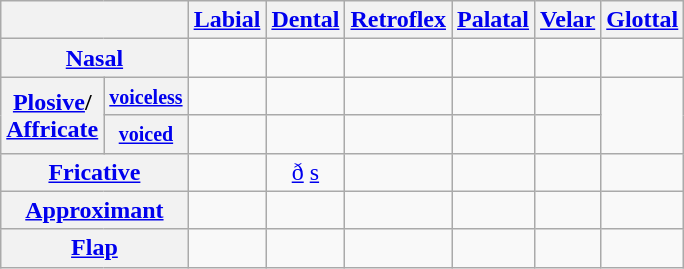<table class="wikitable" style=text-align:center>
<tr>
<th colspan=2></th>
<th><a href='#'>Labial</a></th>
<th><a href='#'>Dental</a></th>
<th><a href='#'>Retroflex</a></th>
<th><a href='#'>Palatal</a></th>
<th><a href='#'>Velar</a></th>
<th><a href='#'>Glottal</a></th>
</tr>
<tr>
<th colspan=2><a href='#'>Nasal</a></th>
<td></td>
<td></td>
<td></td>
<td></td>
<td></td>
<td></td>
</tr>
<tr>
<th rowspan=2><a href='#'>Plosive</a>/<br><a href='#'>Affricate</a></th>
<th><small><a href='#'>voiceless</a></small></th>
<td></td>
<td></td>
<td></td>
<td></td>
<td></td>
<td rowspan=2></td>
</tr>
<tr>
<th><small><a href='#'>voiced</a></small></th>
<td></td>
<td></td>
<td></td>
<td></td>
<td></td>
</tr>
<tr>
<th colspan=2><a href='#'>Fricative</a></th>
<td></td>
<td><a href='#'>ð</a> <a href='#'>s</a></td>
<td></td>
<td></td>
<td></td>
<td></td>
</tr>
<tr>
<th colspan=2><a href='#'>Approximant</a></th>
<td></td>
<td></td>
<td></td>
<td></td>
<td></td>
<td></td>
</tr>
<tr>
<th colspan=2><a href='#'>Flap</a></th>
<td></td>
<td></td>
<td></td>
<td></td>
<td></td>
<td></td>
</tr>
</table>
